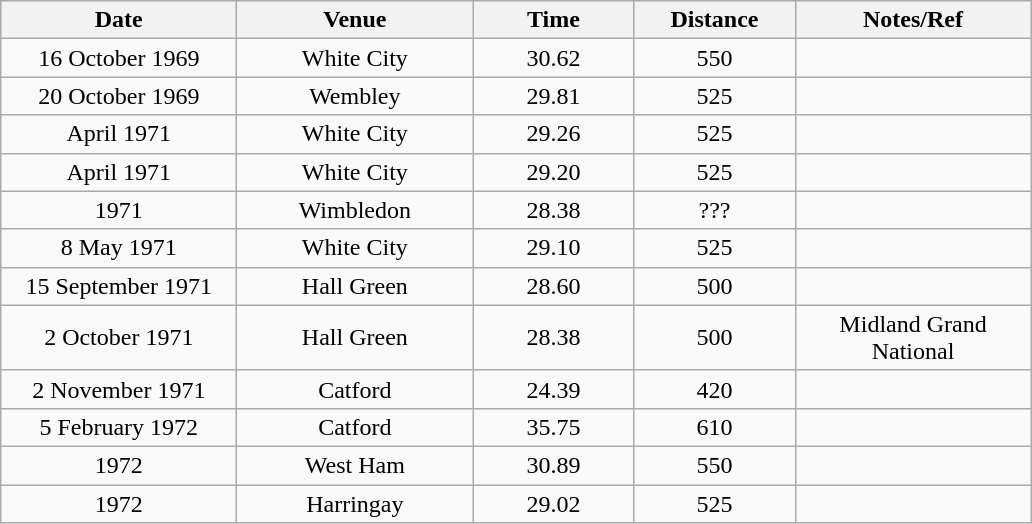<table class="wikitable" style="font-size: 100%">
<tr>
<th width=150>Date</th>
<th width=150>Venue</th>
<th width=100>Time</th>
<th width=100>Distance</th>
<th width=150>Notes/Ref</th>
</tr>
<tr align=center>
<td>16 October 1969</td>
<td>White City</td>
<td>30.62</td>
<td>550</td>
<td></td>
</tr>
<tr align=center>
<td>20 October 1969</td>
<td>Wembley</td>
<td>29.81</td>
<td>525</td>
<td></td>
</tr>
<tr align=center>
<td>April 1971</td>
<td>White City</td>
<td>29.26</td>
<td>525</td>
<td></td>
</tr>
<tr align=center>
<td>April 1971</td>
<td>White City</td>
<td>29.20</td>
<td>525</td>
<td></td>
</tr>
<tr align=center>
<td>1971</td>
<td>Wimbledon</td>
<td>28.38</td>
<td>???</td>
<td></td>
</tr>
<tr align=center>
<td>8 May 1971</td>
<td>White City</td>
<td>29.10</td>
<td>525</td>
<td></td>
</tr>
<tr align=center>
<td>15 September 1971</td>
<td>Hall Green</td>
<td>28.60</td>
<td>500</td>
<td></td>
</tr>
<tr align=center>
<td>2 October 1971</td>
<td>Hall Green</td>
<td>28.38</td>
<td>500</td>
<td>Midland Grand National</td>
</tr>
<tr align=center>
<td>2 November 1971</td>
<td>Catford</td>
<td>24.39</td>
<td>420</td>
<td></td>
</tr>
<tr align=center>
<td>5 February 1972</td>
<td>Catford</td>
<td>35.75</td>
<td>610</td>
<td></td>
</tr>
<tr align=center>
<td>1972</td>
<td>West Ham</td>
<td>30.89</td>
<td>550</td>
<td></td>
</tr>
<tr align=center>
<td>1972</td>
<td>Harringay</td>
<td>29.02</td>
<td>525</td>
<td></td>
</tr>
</table>
